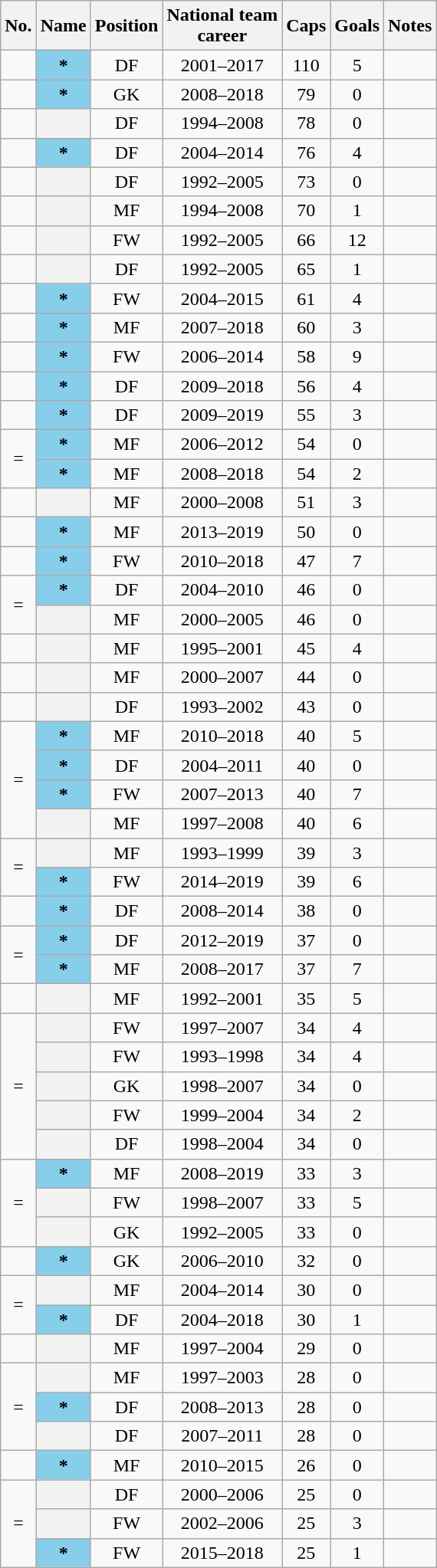<table class="wikitable plainrowheaders sortable" style="text-align: center;">
<tr>
<th scope="col" class="unsortable">No.</th>
<th scope="col">Name</th>
<th scope="col">Position</th>
<th scope="col">National team <br> career</th>
<th scope="col">Caps</th>
<th scope="col">Goals</th>
<th scope="col" class="unsortable">Notes</th>
</tr>
<tr>
<td></td>
<th scope="row" style="background:#87CEEB;">*</th>
<td>DF</td>
<td align="center">2001–2017</td>
<td align="center">110</td>
<td align="center">5</td>
<td></td>
</tr>
<tr>
<td></td>
<th scope="row" style="background:#87CEEB;">*</th>
<td>GK</td>
<td align="center">2008–2018</td>
<td align="center">79</td>
<td align="center">0</td>
<td></td>
</tr>
<tr>
<td></td>
<th scope="row"></th>
<td>DF</td>
<td align="center">1994–2008</td>
<td align="center">78</td>
<td align="center">0</td>
<td></td>
</tr>
<tr>
<td></td>
<th scope="row" style="background:#87CEEB;">*</th>
<td>DF</td>
<td align="center">2004–2014</td>
<td align="center">76</td>
<td align="center">4</td>
<td></td>
</tr>
<tr>
<td></td>
<th scope="row"></th>
<td>DF</td>
<td align="center">1992–2005</td>
<td align="center">73</td>
<td align="center">0</td>
<td></td>
</tr>
<tr>
<td></td>
<th scope="row"></th>
<td>MF</td>
<td align="center">1994–2008</td>
<td align="center">70</td>
<td align="center">1</td>
<td></td>
</tr>
<tr>
<td></td>
<th scope="row"></th>
<td>FW</td>
<td align="center">1992–2005</td>
<td align="center">66</td>
<td align="center">12</td>
<td></td>
</tr>
<tr>
<td></td>
<th scope="row"></th>
<td>DF</td>
<td align="center">1992–2005</td>
<td align="center">65</td>
<td align="center">1</td>
<td></td>
</tr>
<tr>
<td></td>
<th scope="row" style="background:#87CEEB;">*</th>
<td>FW</td>
<td align="center">2004–2015</td>
<td align="center">61</td>
<td align="center">4</td>
<td></td>
</tr>
<tr>
<td></td>
<th scope="row" style="background:#87CEEB;">*</th>
<td>MF</td>
<td align="center">2007–2018</td>
<td align="center">60</td>
<td align="center">3</td>
<td></td>
</tr>
<tr>
<td></td>
<th scope="row" style="background:#87CEEB;">*</th>
<td>FW</td>
<td align="center">2006–2014</td>
<td align="center">58</td>
<td align="center">9</td>
<td></td>
</tr>
<tr>
<td></td>
<th scope="row" style="background:#87CEEB;">*</th>
<td>DF</td>
<td align="center">2009–2018</td>
<td align="center">56</td>
<td align="center">4</td>
<td></td>
</tr>
<tr>
<td></td>
<th scope="row" style="background:#87CEEB;">*</th>
<td>DF</td>
<td align="center">2009–2019</td>
<td align="center">55</td>
<td align="center">3</td>
<td></td>
</tr>
<tr>
<td rowspan=2>=</td>
<th scope="row" style="background:#87CEEB;">*</th>
<td>MF</td>
<td align="center">2006–2012</td>
<td align="center">54</td>
<td align="center">0</td>
<td></td>
</tr>
<tr>
<th scope="row" style="background:#87CEEB;">*</th>
<td>MF</td>
<td align="center">2008–2018</td>
<td align="center">54</td>
<td align="center">2</td>
<td></td>
</tr>
<tr>
<td></td>
<th scope="row"></th>
<td>MF</td>
<td align="center">2000–2008</td>
<td align="center">51</td>
<td align="center">3</td>
<td></td>
</tr>
<tr>
<td></td>
<th scope="row" style="background:#87CEEB;">*</th>
<td>MF</td>
<td align="center">2013–2019</td>
<td align="center">50</td>
<td align="center">0</td>
<td></td>
</tr>
<tr>
<td></td>
<th scope="row" style="background:#87CEEB;">*</th>
<td>FW</td>
<td align="center">2010–2018</td>
<td align="center">47</td>
<td align="center">7</td>
<td></td>
</tr>
<tr>
<td rowspan=2>=</td>
<th scope="row" style="background:#87CEEB;">*</th>
<td>DF</td>
<td align="center">2004–2010</td>
<td align="center">46</td>
<td align="center">0</td>
<td></td>
</tr>
<tr>
<th scope="row"></th>
<td>MF</td>
<td align="center">2000–2005</td>
<td align="center">46</td>
<td align="center">0</td>
<td></td>
</tr>
<tr>
<td></td>
<th scope="row"></th>
<td>MF</td>
<td align="center">1995–2001</td>
<td align="center">45</td>
<td align="center">4</td>
<td></td>
</tr>
<tr>
<td></td>
<th scope="row"></th>
<td>MF</td>
<td align="center">2000–2007</td>
<td align="center">44</td>
<td align="center">0</td>
<td></td>
</tr>
<tr>
<td></td>
<th scope="row"></th>
<td>DF</td>
<td align="center">1993–2002</td>
<td align="center">43</td>
<td align="center">0</td>
<td></td>
</tr>
<tr>
<td rowspan=4>=</td>
<th scope="row" style="background:#87CEEB;">*</th>
<td>MF</td>
<td align="center">2010–2018</td>
<td align="center">40</td>
<td align="center">5</td>
<td></td>
</tr>
<tr>
<th scope="row" style="background:#87CEEB;">*</th>
<td>DF</td>
<td align="center">2004–2011</td>
<td align="center">40</td>
<td align="center">0</td>
<td></td>
</tr>
<tr>
<th scope="row" style="background:#87CEEB;">*</th>
<td>FW</td>
<td align="center">2007–2013</td>
<td align="center">40</td>
<td align="center">7</td>
<td></td>
</tr>
<tr>
<th scope="row"></th>
<td>MF</td>
<td align="center">1997–2008</td>
<td align="center">40</td>
<td align="center">6</td>
<td></td>
</tr>
<tr>
<td rowspan=2>=</td>
<th scope="row"></th>
<td>MF</td>
<td align="center">1993–1999</td>
<td align="center">39</td>
<td align="center">3</td>
<td></td>
</tr>
<tr>
<th scope="row" style="background:#87CEEB;">*</th>
<td>FW</td>
<td align="center">2014–2019</td>
<td align="center">39</td>
<td align="center">6</td>
<td></td>
</tr>
<tr>
<td></td>
<th scope="row" style="background:#87CEEB;">*</th>
<td>DF</td>
<td align="center">2008–2014</td>
<td align="center">38</td>
<td align="center">0</td>
<td></td>
</tr>
<tr>
<td rowspan=2>=</td>
<th scope="row" style="background:#87CEEB;">*</th>
<td>DF</td>
<td align="center">2012–2019</td>
<td align="center">37</td>
<td align="center">0</td>
<td></td>
</tr>
<tr>
<th scope="row" style="background:#87CEEB;">*</th>
<td>MF</td>
<td align="center">2008–2017</td>
<td align="center">37</td>
<td align="center">7</td>
<td></td>
</tr>
<tr>
<td></td>
<th scope="row"></th>
<td>MF</td>
<td align="center">1992–2001</td>
<td align="center">35</td>
<td align="center">5</td>
<td></td>
</tr>
<tr>
<td rowspan=5>=</td>
<th scope="row"></th>
<td>FW</td>
<td align="center">1997–2007</td>
<td align="center">34</td>
<td align="center">4</td>
<td></td>
</tr>
<tr>
<th scope="row"></th>
<td>FW</td>
<td align="center">1993–1998</td>
<td align="center">34</td>
<td align="center">4</td>
<td></td>
</tr>
<tr>
<th scope="row"></th>
<td>GK</td>
<td align="center">1998–2007</td>
<td align="center">34</td>
<td align="center">0</td>
<td></td>
</tr>
<tr>
<th scope="row"></th>
<td>FW</td>
<td align="center">1999–2004</td>
<td align="center">34</td>
<td align="center">2</td>
<td></td>
</tr>
<tr>
<th scope="row"></th>
<td>DF</td>
<td align="center">1998–2004</td>
<td align="center">34</td>
<td align="center">0</td>
<td></td>
</tr>
<tr>
<td rowspan=3>=</td>
<th scope="row" style="background:#87CEEB;">*</th>
<td>MF</td>
<td align="center">2008–2019</td>
<td align="center">33</td>
<td align="center">3</td>
<td></td>
</tr>
<tr>
<th scope="row"></th>
<td>FW</td>
<td align="center">1998–2007</td>
<td align="center">33</td>
<td align="center">5</td>
<td></td>
</tr>
<tr>
<th scope="row"></th>
<td>GK</td>
<td align="center">1992–2005</td>
<td align="center">33</td>
<td align="center">0</td>
<td></td>
</tr>
<tr>
<td></td>
<th scope="row" style="background:#87CEEB;">*</th>
<td>GK</td>
<td align="center">2006–2010</td>
<td align="center">32</td>
<td align="center">0</td>
<td></td>
</tr>
<tr>
<td rowspan=2>=</td>
<th scope="row"></th>
<td>MF</td>
<td align="center">2004–2014</td>
<td align="center">30</td>
<td align="center">0</td>
<td></td>
</tr>
<tr>
<th scope="row" style="background:#87CEEB;">*</th>
<td>DF</td>
<td align="center">2004–2018</td>
<td align="center">30</td>
<td align="center">1</td>
<td></td>
</tr>
<tr>
<td></td>
<th scope="row"></th>
<td>MF</td>
<td align="center">1997–2004</td>
<td align="center">29</td>
<td align="center">0</td>
<td></td>
</tr>
<tr>
<td rowspan=3>=</td>
<th scope="row"></th>
<td>MF</td>
<td align="center">1997–2003</td>
<td align="center">28</td>
<td align="center">0</td>
<td></td>
</tr>
<tr>
<th scope="row" style="background:#87CEEB;">*</th>
<td>DF</td>
<td align="center">2008–2013</td>
<td align="center">28</td>
<td align="center">0</td>
<td></td>
</tr>
<tr>
<th scope="row"></th>
<td>DF</td>
<td align="center">2007–2011</td>
<td align="center">28</td>
<td align="center">0</td>
<td></td>
</tr>
<tr>
<td></td>
<th scope="row" style="background:#87CEEB;">*</th>
<td>MF</td>
<td align="center">2010–2015</td>
<td align="center">26</td>
<td align="center">0</td>
<td></td>
</tr>
<tr>
<td rowspan=3>=</td>
<th scope="row"></th>
<td>DF</td>
<td align="center">2000–2006</td>
<td align="center">25</td>
<td align="center">0</td>
<td></td>
</tr>
<tr>
<th scope="row"></th>
<td>FW</td>
<td align="center">2002–2006</td>
<td align="center">25</td>
<td align="center">3</td>
<td></td>
</tr>
<tr>
<th scope="row" style="background:#87CEEB;">*</th>
<td>FW</td>
<td align="center">2015–2018</td>
<td align="center">25</td>
<td align="center">1</td>
<td></td>
</tr>
</table>
